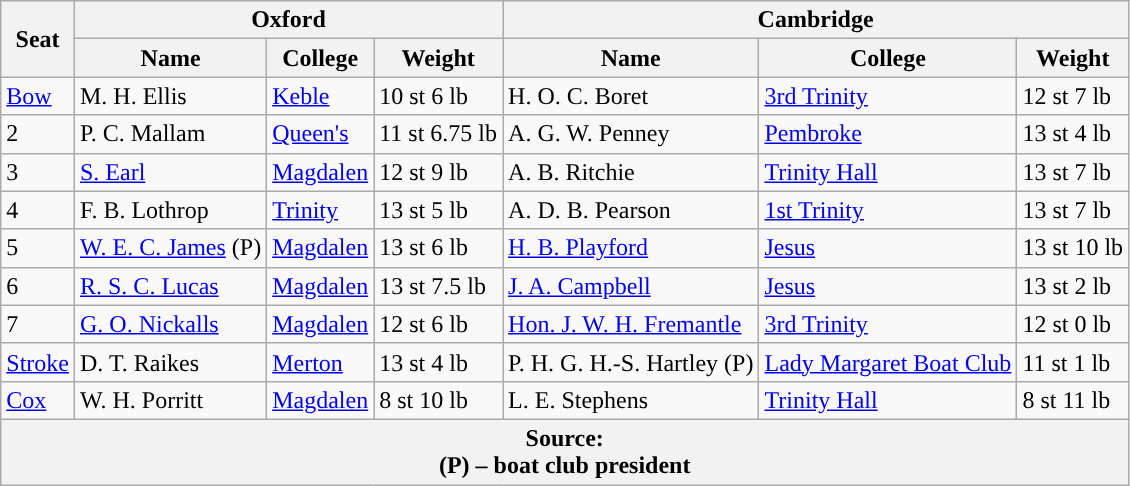<table class="wikitable">
<tr>
<th rowspan="2" scope="col">Seat</th>
<th colspan="3" scope="col">Oxford <br> </th>
<th colspan="3" scope="col">Cambridge <br> </th>
</tr>
<tr>
<th>Name</th>
<th>College</th>
<th>Weight</th>
<th>Name</th>
<th>College</th>
<th>Weight</th>
</tr>
<tr>
<td><a href='#'>Bow</a></td>
<td>M. H. Ellis</td>
<td><a href='#'>Keble</a></td>
<td>10 st 6 lb</td>
<td>H. O. C. Boret</td>
<td><a href='#'>3rd Trinity</a></td>
<td>12 st 7 lb</td>
</tr>
<tr>
<td>2</td>
<td>P. C. Mallam</td>
<td><a href='#'>Queen's</a></td>
<td>11 st 6.75 lb</td>
<td>A. G. W. Penney</td>
<td><a href='#'>Pembroke</a></td>
<td>13 st 4 lb</td>
</tr>
<tr>
<td>3</td>
<td><a href='#'>S. Earl</a></td>
<td><a href='#'>Magdalen</a></td>
<td>12 st 9 lb</td>
<td>A. B. Ritchie</td>
<td><a href='#'>Trinity Hall</a></td>
<td>13 st 7 lb</td>
</tr>
<tr>
<td>4</td>
<td>F. B. Lothrop</td>
<td><a href='#'>Trinity</a></td>
<td>13 st 5 lb</td>
<td>A. D. B. Pearson</td>
<td><a href='#'>1st Trinity</a></td>
<td>13 st 7 lb</td>
</tr>
<tr>
<td>5</td>
<td><a href='#'>W. E. C. James</a> (P)</td>
<td><a href='#'>Magdalen</a></td>
<td>13 st 6 lb</td>
<td><a href='#'>H. B. Playford</a></td>
<td><a href='#'>Jesus</a></td>
<td>13 st 10 lb</td>
</tr>
<tr>
<td>6</td>
<td><a href='#'>R. S. C. Lucas</a></td>
<td><a href='#'>Magdalen</a></td>
<td>13 st 7.5 lb</td>
<td><a href='#'>J. A. Campbell</a></td>
<td><a href='#'>Jesus</a></td>
<td>13 st 2 lb</td>
</tr>
<tr>
<td>7</td>
<td><a href='#'>G. O. Nickalls</a></td>
<td><a href='#'>Magdalen</a></td>
<td>12 st 6 lb</td>
<td><a href='#'>Hon. J. W. H. Fremantle</a></td>
<td><a href='#'>3rd Trinity</a></td>
<td>12 st 0 lb</td>
</tr>
<tr>
<td><a href='#'>Stroke</a></td>
<td>D. T. Raikes</td>
<td><a href='#'>Merton</a></td>
<td>13 st 4 lb</td>
<td>P. H. G. H.-S. Hartley (P)</td>
<td><a href='#'>Lady Margaret Boat Club</a></td>
<td>11 st 1 lb</td>
</tr>
<tr>
<td><a href='#'>Cox</a></td>
<td>W. H. Porritt</td>
<td><a href='#'>Magdalen</a></td>
<td>8 st 10 lb</td>
<td>L. E. Stephens</td>
<td><a href='#'>Trinity Hall</a></td>
<td>8 st 11 lb</td>
</tr>
<tr>
<th colspan="7">Source:<br>(P) – boat club president</th>
</tr>
</table>
